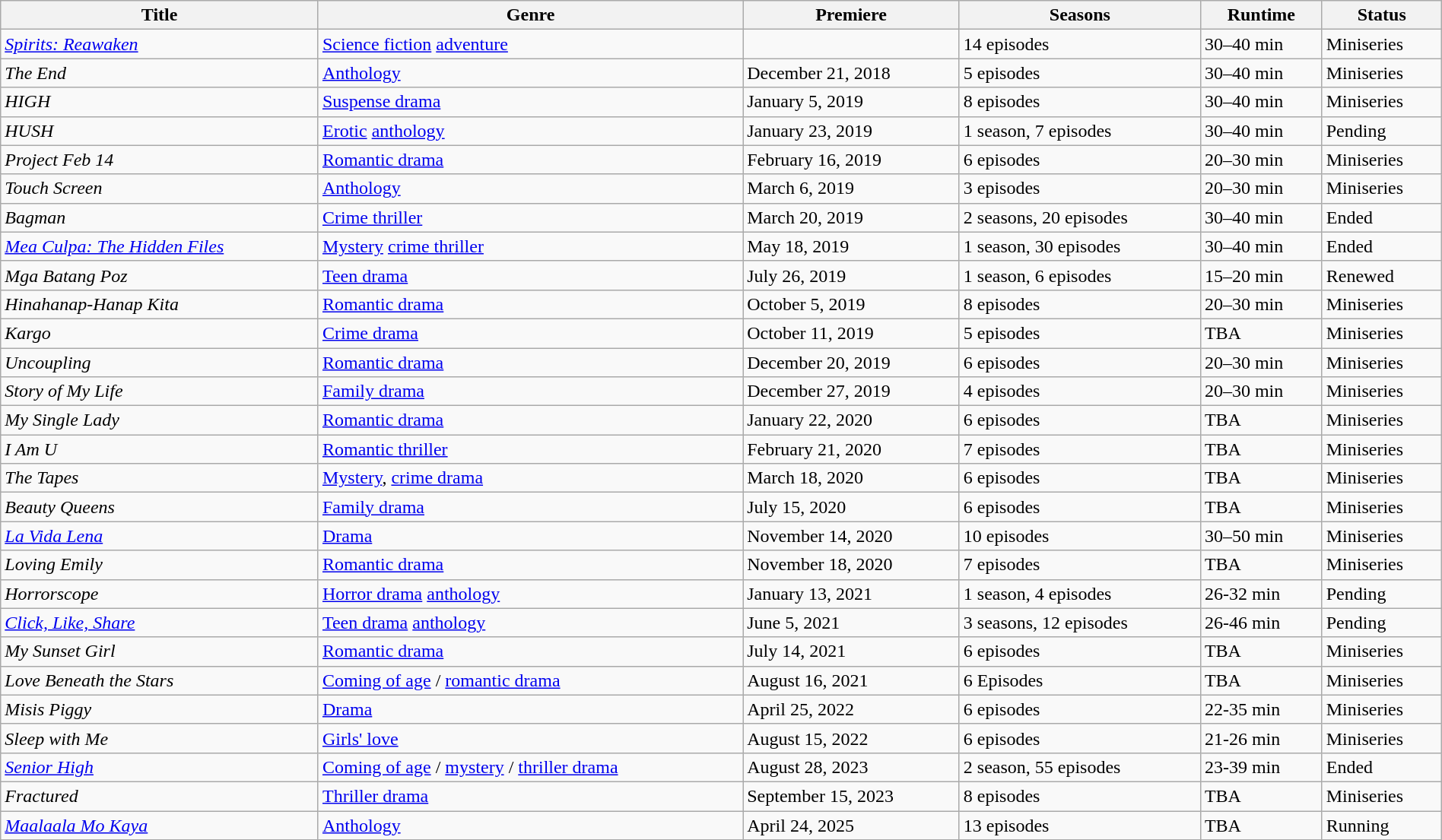<table class="wikitable sortable" style="width:100%">
<tr>
<th>Title</th>
<th>Genre</th>
<th>Premiere</th>
<th>Seasons</th>
<th>Runtime</th>
<th>Status</th>
</tr>
<tr>
<td><em><a href='#'>Spirits: Reawaken</a></em></td>
<td><a href='#'>Science fiction</a> <a href='#'>adventure</a></td>
<td></td>
<td>14 episodes</td>
<td>30–40 min</td>
<td>Miniseries</td>
</tr>
<tr>
<td><em>The End</em></td>
<td><a href='#'>Anthology</a></td>
<td>December 21, 2018</td>
<td>5 episodes</td>
<td>30–40 min</td>
<td>Miniseries</td>
</tr>
<tr>
<td><em>HIGH</em></td>
<td><a href='#'>Suspense drama</a></td>
<td>January 5, 2019</td>
<td>8 episodes</td>
<td>30–40 min</td>
<td>Miniseries</td>
</tr>
<tr>
<td><em>HUSH</em></td>
<td><a href='#'>Erotic</a> <a href='#'>anthology</a></td>
<td>January 23, 2019</td>
<td>1 season, 7 episodes</td>
<td>30–40 min</td>
<td>Pending</td>
</tr>
<tr>
<td><em>Project Feb 14</em></td>
<td><a href='#'>Romantic drama</a></td>
<td>February 16, 2019</td>
<td>6 episodes</td>
<td>20–30 min</td>
<td>Miniseries</td>
</tr>
<tr>
<td><em>Touch Screen</em></td>
<td><a href='#'>Anthology</a></td>
<td>March 6, 2019</td>
<td>3 episodes</td>
<td>20–30 min</td>
<td>Miniseries</td>
</tr>
<tr>
<td><em>Bagman</em></td>
<td><a href='#'>Crime thriller</a></td>
<td>March 20, 2019</td>
<td>2 seasons, 20 episodes</td>
<td>30–40 min</td>
<td>Ended</td>
</tr>
<tr>
<td><em><a href='#'>Mea Culpa: The Hidden Files</a></em></td>
<td><a href='#'>Mystery</a> <a href='#'>crime thriller</a></td>
<td>May 18, 2019</td>
<td>1 season, 30 episodes</td>
<td>30–40 min</td>
<td>Ended</td>
</tr>
<tr>
<td><em>Mga Batang Poz</em></td>
<td><a href='#'>Teen drama</a></td>
<td>July 26, 2019</td>
<td>1 season, 6 episodes</td>
<td>15–20 min</td>
<td>Renewed</td>
</tr>
<tr>
<td><em>Hinahanap-Hanap Kita</em></td>
<td><a href='#'>Romantic drama</a></td>
<td>October 5, 2019</td>
<td>8 episodes</td>
<td>20–30 min</td>
<td>Miniseries</td>
</tr>
<tr>
<td><em>Kargo</em></td>
<td><a href='#'>Crime drama</a></td>
<td>October 11, 2019</td>
<td>5 episodes</td>
<td>TBA</td>
<td>Miniseries</td>
</tr>
<tr>
<td><em>Uncoupling</em></td>
<td><a href='#'>Romantic drama</a></td>
<td>December 20, 2019</td>
<td>6 episodes</td>
<td>20–30 min</td>
<td>Miniseries</td>
</tr>
<tr>
<td><em>Story of My Life</em></td>
<td><a href='#'>Family drama</a></td>
<td>December 27, 2019</td>
<td>4 episodes</td>
<td>20–30 min</td>
<td>Miniseries</td>
</tr>
<tr>
<td><em>My Single Lady</em></td>
<td><a href='#'>Romantic drama</a></td>
<td>January 22, 2020</td>
<td>6 episodes</td>
<td>TBA</td>
<td>Miniseries</td>
</tr>
<tr>
<td><em>I Am U</em></td>
<td><a href='#'>Romantic thriller</a></td>
<td>February 21, 2020</td>
<td>7 episodes</td>
<td>TBA</td>
<td>Miniseries</td>
</tr>
<tr>
<td><em>The Tapes</em></td>
<td><a href='#'>Mystery</a>, <a href='#'>crime drama</a></td>
<td>March 18, 2020</td>
<td>6 episodes</td>
<td>TBA</td>
<td>Miniseries</td>
</tr>
<tr>
<td><em>Beauty Queens</em></td>
<td><a href='#'>Family drama</a></td>
<td>July 15, 2020</td>
<td>6 episodes</td>
<td>TBA</td>
<td>Miniseries</td>
</tr>
<tr>
<td><em><a href='#'>La Vida Lena</a></em></td>
<td><a href='#'>Drama</a></td>
<td>November 14, 2020</td>
<td>10 episodes</td>
<td>30–50 min</td>
<td>Miniseries</td>
</tr>
<tr>
<td><em>Loving Emily</em></td>
<td><a href='#'>Romantic drama</a></td>
<td>November 18, 2020</td>
<td>7 episodes</td>
<td>TBA</td>
<td>Miniseries</td>
</tr>
<tr>
<td><em>Horrorscope</em></td>
<td><a href='#'>Horror drama</a> <a href='#'>anthology</a></td>
<td>January 13, 2021</td>
<td>1 season, 4 episodes</td>
<td>26-32 min</td>
<td>Pending</td>
</tr>
<tr>
<td><em><a href='#'>Click, Like, Share</a></em></td>
<td><a href='#'>Teen drama</a> <a href='#'>anthology</a></td>
<td>June 5, 2021</td>
<td>3 seasons, 12 episodes</td>
<td>26-46 min</td>
<td>Pending</td>
</tr>
<tr>
<td><em>My Sunset Girl</em></td>
<td><a href='#'>Romantic drama</a></td>
<td>July 14, 2021</td>
<td>6 episodes</td>
<td>TBA</td>
<td>Miniseries</td>
</tr>
<tr>
<td><em>Love Beneath the Stars</em></td>
<td><a href='#'>Coming of age</a> / <a href='#'>romantic drama</a></td>
<td>August 16, 2021</td>
<td>6 Episodes</td>
<td>TBA</td>
<td>Miniseries</td>
</tr>
<tr>
<td><em>Misis Piggy</em></td>
<td><a href='#'>Drama</a></td>
<td>April 25, 2022</td>
<td>6 episodes</td>
<td>22-35 min</td>
<td>Miniseries</td>
</tr>
<tr>
<td><em>Sleep with Me</em></td>
<td><a href='#'>Girls' love</a></td>
<td>August 15, 2022</td>
<td>6 episodes</td>
<td>21-26 min</td>
<td>Miniseries</td>
</tr>
<tr>
<td><em><a href='#'>Senior High</a></em></td>
<td><a href='#'>Coming of age</a> / <a href='#'>mystery</a> / <a href='#'>thriller drama</a></td>
<td>August 28, 2023</td>
<td>2 season, 55 episodes</td>
<td>23-39 min</td>
<td>Ended</td>
</tr>
<tr>
<td><em>Fractured</em></td>
<td><a href='#'>Thriller drama</a></td>
<td>September 15, 2023</td>
<td>8 episodes</td>
<td>TBA</td>
<td>Miniseries</td>
</tr>
<tr>
<td><em><a href='#'>Maalaala Mo Kaya</a></em></td>
<td><a href='#'>Anthology</a></td>
<td>April 24, 2025</td>
<td>13 episodes</td>
<td>TBA</td>
<td>Running</td>
</tr>
<tr>
</tr>
</table>
